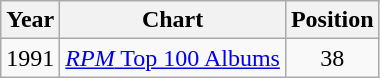<table class="wikitable">
<tr>
<th>Year</th>
<th>Chart</th>
<th>Position</th>
</tr>
<tr>
<td>1991</td>
<td><a href='#'><em>RPM</em> Top 100 Albums</a></td>
<td align="center">38</td>
</tr>
</table>
